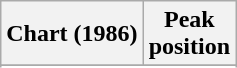<table class="wikitable sortable plainrowheaders">
<tr>
<th>Chart (1986)</th>
<th>Peak<br>position</th>
</tr>
<tr>
</tr>
<tr>
</tr>
<tr>
</tr>
</table>
